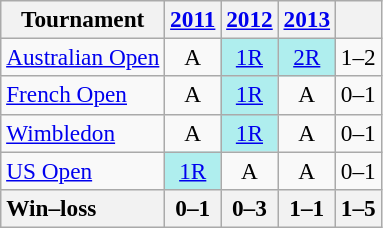<table class=wikitable style=text-align:center;font-size:97%>
<tr>
<th>Tournament</th>
<th><a href='#'>2011</a></th>
<th><a href='#'>2012</a></th>
<th><a href='#'>2013</a></th>
<th></th>
</tr>
<tr>
<td style="text-align:left;"><a href='#'>Australian Open</a></td>
<td>A</td>
<td style="background:#afeeee;"><a href='#'>1R</a></td>
<td style="background:#afeeee;"><a href='#'>2R</a></td>
<td>1–2</td>
</tr>
<tr>
<td style="text-align:left;"><a href='#'>French Open</a></td>
<td>A</td>
<td style="background:#afeeee;"><a href='#'>1R</a></td>
<td>A</td>
<td>0–1</td>
</tr>
<tr>
<td style="text-align:left;"><a href='#'>Wimbledon</a></td>
<td>A</td>
<td style="background:#afeeee;"><a href='#'>1R</a></td>
<td>A</td>
<td>0–1</td>
</tr>
<tr>
<td style="text-align:left;"><a href='#'>US Open</a></td>
<td style="background:#afeeee;"><a href='#'>1R</a></td>
<td>A</td>
<td>A</td>
<td>0–1</td>
</tr>
<tr>
<th style="text-align:left;">Win–loss</th>
<th>0–1</th>
<th>0–3</th>
<th>1–1</th>
<th>1–5</th>
</tr>
</table>
